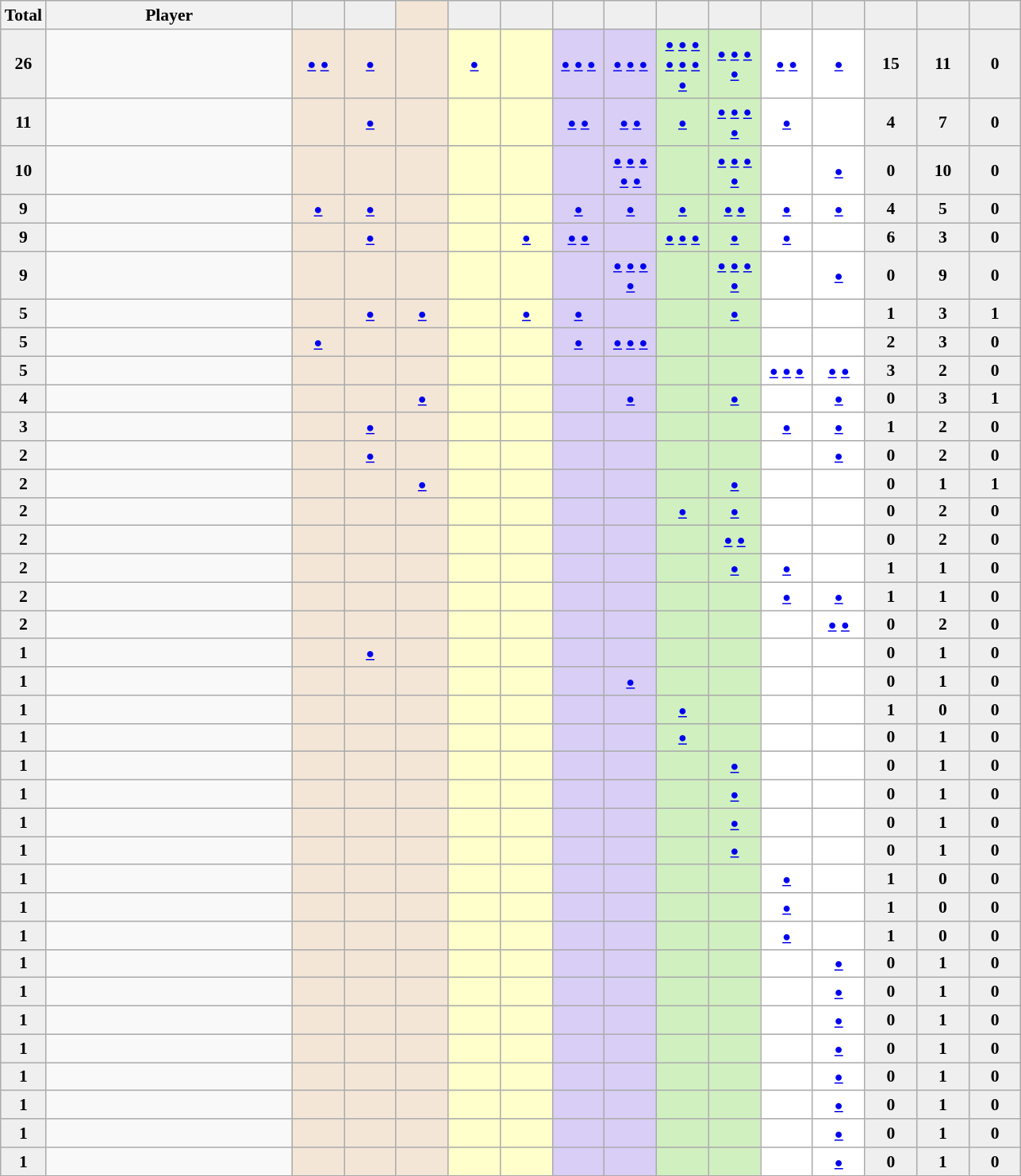<table class="sortable wikitable" style=font-size:90%>
<tr>
<th width=30>Total</th>
<th width=200>Player</th>
<th style="width:37px; background:#efefef;"></th>
<th style="width:37px; background:#efefef;"></th>
<th style="width:37px; background:#F3E6D7;"></th>
<th style="width:37px; background:#efefef;"></th>
<th style="width:37px; background:#efefef;"></th>
<th style="width:37px; background:#efefef;"></th>
<th style="width:37px; background:#efefef;"></th>
<th style="width:37px; background:#efefef;"></th>
<th style="width:37px; background:#efefef;"></th>
<th style="width:37px; background:#efefef;"></th>
<th style="width:37px; background:#efefef;"></th>
<th style="width:37px; background:#efefef;"></th>
<th style="width:37px; background:#efefef;"></th>
<th style="width:37px; background:#efefef;"></th>
</tr>
<tr align=center>
<td style="background:#efefef;"><strong>26</strong></td>
<td align=left></td>
<td style="background:#F3E6D7;"><small><a href='#'>●</a></small> <small><a href='#'>●</a></small></td>
<td style="background:#F3E6D7;"><small><a href='#'>●</a></small></td>
<td style="background:#F3E6D7;"></td>
<td style="background:#ffc;"><small><a href='#'>●</a></small></td>
<td style="background:#ffc;"></td>
<td style="background:#D8CEF6;"><small><a href='#'>●</a></small> <small><a href='#'>●</a></small> <small><a href='#'>●</a></small></td>
<td style="background:#D8CEF6;"><small><a href='#'>●</a></small> <small><a href='#'>●</a></small> <small><a href='#'>●</a></small></td>
<td style="background:#d0f0c0;"><small><a href='#'>●</a></small> <small><a href='#'>●</a></small> <small><a href='#'>●</a></small> <small><a href='#'>●</a></small> <small><a href='#'>●</a></small> <small><a href='#'>●</a></small> <small><a href='#'>●</a></small></td>
<td style="background:#d0f0c0;"><small><a href='#'>●</a></small> <small><a href='#'>●</a></small> <small><a href='#'>●</a></small> <small><a href='#'>●</a></small></td>
<td style="background:#fff;"><small><a href='#'>●</a></small> <small><a href='#'>●</a></small></td>
<td style="background:#fff;"><small><a href='#'>●</a></small></td>
<td style="background:#efefef;"><strong>15</strong></td>
<td style="background:#efefef;"><strong>11</strong></td>
<td style="background:#efefef;"><strong>0</strong></td>
</tr>
<tr align=center>
<td style="background:#efefef;"><strong>11</strong></td>
<td align=left></td>
<td style="background:#F3E6D7;"></td>
<td style="background:#F3E6D7;"><small><a href='#'>●</a></small></td>
<td style="background:#F3E6D7;"></td>
<td style="background:#ffc;"></td>
<td style="background:#ffc;"></td>
<td style="background:#D8CEF6;"><small><a href='#'>●</a></small> <small><a href='#'>●</a></small></td>
<td style="background:#D8CEF6;"><small><a href='#'>●</a></small> <small><a href='#'>●</a></small></td>
<td style="background:#d0f0c0;"><small><a href='#'>●</a></small></td>
<td style="background:#d0f0c0;"><small><a href='#'>●</a></small> <small><a href='#'>●</a></small> <small><a href='#'>●</a></small> <small><a href='#'>●</a></small></td>
<td style="background:#fff;"><small><a href='#'>●</a></small></td>
<td style="background:#fff;"></td>
<td style="background:#efefef;"><strong>4</strong></td>
<td style="background:#efefef;"><strong>7</strong></td>
<td style="background:#efefef;"><strong>0</strong></td>
</tr>
<tr align=center>
<td style="background:#efefef;"><strong>10</strong></td>
<td align=left></td>
<td style="background:#F3E6D7;"></td>
<td style="background:#F3E6D7;"></td>
<td style="background:#F3E6D7;"></td>
<td style="background:#ffc;"></td>
<td style="background:#ffc;"></td>
<td style="background:#D8CEF6;"></td>
<td style="background:#D8CEF6;"><small><a href='#'>●</a></small> <small><a href='#'>●</a></small> <small><a href='#'>●</a></small> <small><a href='#'>●</a></small> <small><a href='#'>●</a></small></td>
<td style="background:#d0f0c0;"></td>
<td style="background:#d0f0c0;"><small><a href='#'>●</a></small> <small><a href='#'>●</a></small> <small><a href='#'>●</a></small> <small><a href='#'>●</a></small></td>
<td style="background:#fff;"></td>
<td style="background:#fff;"><small><a href='#'>●</a></small></td>
<td style="background:#efefef;"><strong>0</strong></td>
<td style="background:#efefef;"><strong>10</strong></td>
<td style="background:#efefef;"><strong>0</strong></td>
</tr>
<tr align=center>
<td style="background:#efefef;"><strong>9</strong></td>
<td align=left></td>
<td style="background:#F3E6D7;"><small><a href='#'>●</a></small></td>
<td style="background:#F3E6D7;"><small><a href='#'>●</a></small></td>
<td style="background:#F3E6D7;"></td>
<td style="background:#ffc;"></td>
<td style="background:#ffc;"></td>
<td style="background:#D8CEF6;"><small><a href='#'>●</a></small></td>
<td style="background:#D8CEF6;"><small><a href='#'>●</a></small></td>
<td style="background:#d0f0c0;"><small><a href='#'>●</a></small></td>
<td style="background:#d0f0c0;"><small><a href='#'>●</a></small> <small><a href='#'>●</a></small></td>
<td style="background:#fff;"><small><a href='#'>●</a></small></td>
<td style="background:#fff;"><small><a href='#'>●</a></small></td>
<td style="background:#efefef;"><strong>4</strong></td>
<td style="background:#efefef;"><strong>5</strong></td>
<td style="background:#efefef;"><strong>0</strong></td>
</tr>
<tr align=center>
<td style="background:#efefef;"><strong>9</strong></td>
<td align=left></td>
<td style="background:#F3E6D7;"></td>
<td style="background:#F3E6D7;"><small><a href='#'>●</a></small></td>
<td style="background:#F3E6D7;"></td>
<td style="background:#ffc;"></td>
<td style="background:#ffc;"><small><a href='#'>●</a></small></td>
<td style="background:#D8CEF6;"><small><a href='#'>●</a></small> <small><a href='#'>●</a></small></td>
<td style="background:#D8CEF6;"></td>
<td style="background:#d0f0c0;"><small><a href='#'>●</a></small> <small><a href='#'>●</a></small> <small><a href='#'>●</a></small></td>
<td style="background:#d0f0c0;"><small><a href='#'>●</a></small></td>
<td style="background:#fff;"><small><a href='#'>●</a></small></td>
<td style="background:#fff;"></td>
<td style="background:#efefef;"><strong>6</strong></td>
<td style="background:#efefef;"><strong>3</strong></td>
<td style="background:#efefef;"><strong>0</strong></td>
</tr>
<tr align=center>
<td style="background:#efefef;"><strong>9</strong></td>
<td align=left></td>
<td style="background:#F3E6D7;"></td>
<td style="background:#F3E6D7;"></td>
<td style="background:#F3E6D7;"></td>
<td style="background:#ffc;"></td>
<td style="background:#ffc;"></td>
<td style="background:#D8CEF6;"></td>
<td style="background:#D8CEF6;"><small><a href='#'>●</a></small> <small><a href='#'>●</a></small> <small><a href='#'>●</a></small> <small><a href='#'>●</a></small></td>
<td style="background:#d0f0c0;"></td>
<td style="background:#d0f0c0;"><small><a href='#'>●</a></small> <small><a href='#'>●</a></small> <small><a href='#'>●</a></small> <small><a href='#'>●</a></small></td>
<td style="background:#fff;"></td>
<td style="background:#fff;"><small><a href='#'>●</a></small></td>
<td style="background:#efefef;"><strong>0</strong></td>
<td style="background:#efefef;"><strong>9</strong></td>
<td style="background:#efefef;"><strong>0</strong></td>
</tr>
<tr align=center>
<td style="background:#efefef;"><strong>5</strong></td>
<td align=left></td>
<td style="background:#F3E6D7;"></td>
<td style="background:#F3E6D7;"><small><a href='#'>●</a></small></td>
<td style="background:#F3E6D7;"><small><a href='#'>●</a></small></td>
<td style="background:#ffc;"></td>
<td style="background:#ffc;"><small><a href='#'>●</a></small></td>
<td style="background:#D8CEF6;"><small><a href='#'>●</a></small></td>
<td style="background:#D8CEF6;"></td>
<td style="background:#d0f0c0;"></td>
<td style="background:#d0f0c0;"><small><a href='#'>●</a></small></td>
<td style="background:#fff;"></td>
<td style="background:#fff;"></td>
<td style="background:#efefef;"><strong>1</strong></td>
<td style="background:#efefef;"><strong>3</strong></td>
<td style="background:#efefef;"><strong>1</strong></td>
</tr>
<tr align=center>
<td style="background:#efefef;"><strong>5</strong></td>
<td align=left></td>
<td style="background:#F3E6D7;"><small><a href='#'>●</a></small></td>
<td style="background:#F3E6D7;"></td>
<td style="background:#F3E6D7;"></td>
<td style="background:#ffc;"></td>
<td style="background:#ffc;"></td>
<td style="background:#D8CEF6;"><small><a href='#'>●</a></small></td>
<td style="background:#D8CEF6;"><small><a href='#'>●</a></small> <small><a href='#'>●</a></small> <small><a href='#'>●</a></small></td>
<td style="background:#d0f0c0;"></td>
<td style="background:#d0f0c0;"></td>
<td style="background:#fff;"></td>
<td style="background:#fff;"></td>
<td style="background:#efefef;"><strong>2</strong></td>
<td style="background:#efefef;"><strong>3</strong></td>
<td style="background:#efefef;"><strong>0</strong></td>
</tr>
<tr align=center>
<td style="background:#efefef;"><strong>5</strong></td>
<td align=left></td>
<td style="background:#F3E6D7;"></td>
<td style="background:#F3E6D7;"></td>
<td style="background:#F3E6D7;"></td>
<td style="background:#ffc;"></td>
<td style="background:#ffc;"></td>
<td style="background:#D8CEF6;"></td>
<td style="background:#D8CEF6;"></td>
<td style="background:#d0f0c0;"></td>
<td style="background:#d0f0c0;"></td>
<td style="background:#fff;"><small><a href='#'>●</a></small> <small><a href='#'>●</a></small> <small><a href='#'>●</a></small></td>
<td style="background:#fff;"><small><a href='#'>●</a></small> <small><a href='#'>●</a></small></td>
<td style="background:#efefef;"><strong>3</strong></td>
<td style="background:#efefef;"><strong>2</strong></td>
<td style="background:#efefef;"><strong>0</strong></td>
</tr>
<tr align=center>
<td style="background:#efefef;"><strong>4</strong></td>
<td align=left></td>
<td style="background:#F3E6D7;"></td>
<td style="background:#F3E6D7;"></td>
<td style="background:#F3E6D7;"><small><a href='#'>●</a></small></td>
<td style="background:#ffc;"></td>
<td style="background:#ffc;"></td>
<td style="background:#D8CEF6;"></td>
<td style="background:#D8CEF6;"><small><a href='#'>●</a></small></td>
<td style="background:#d0f0c0;"></td>
<td style="background:#d0f0c0;"><small><a href='#'>●</a></small></td>
<td style="background:#fff;"></td>
<td style="background:#fff;"><small><a href='#'>●</a></small></td>
<td style="background:#efefef;"><strong>0</strong></td>
<td style="background:#efefef;"><strong>3</strong></td>
<td style="background:#efefef;"><strong>1</strong></td>
</tr>
<tr align=center>
<td style="background:#efefef;"><strong>3</strong></td>
<td align=left></td>
<td style="background:#F3E6D7;"></td>
<td style="background:#F3E6D7;"><small><a href='#'>●</a></small></td>
<td style="background:#F3E6D7;"></td>
<td style="background:#ffc;"></td>
<td style="background:#ffc;"></td>
<td style="background:#D8CEF6;"></td>
<td style="background:#D8CEF6;"></td>
<td style="background:#d0f0c0;"></td>
<td style="background:#d0f0c0;"></td>
<td style="background:#fff;"><small><a href='#'>●</a></small></td>
<td style="background:#fff;"><small><a href='#'>●</a></small></td>
<td style="background:#efefef;"><strong>1</strong></td>
<td style="background:#efefef;"><strong>2</strong></td>
<td style="background:#efefef;"><strong>0</strong></td>
</tr>
<tr align=center>
<td style="background:#efefef;"><strong>2</strong></td>
<td align=left></td>
<td style="background:#F3E6D7;"></td>
<td style="background:#F3E6D7;"><small><a href='#'>●</a></small></td>
<td style="background:#F3E6D7;"></td>
<td style="background:#ffc;"></td>
<td style="background:#ffc;"></td>
<td style="background:#D8CEF6;"></td>
<td style="background:#D8CEF6;"></td>
<td style="background:#d0f0c0;"></td>
<td style="background:#d0f0c0;"></td>
<td style="background:#fff;"></td>
<td style="background:#fff;"><small><a href='#'>●</a></small></td>
<td style="background:#efefef;"><strong>0</strong></td>
<td style="background:#efefef;"><strong>2</strong></td>
<td style="background:#efefef;"><strong>0</strong></td>
</tr>
<tr align=center>
<td style="background:#efefef;"><strong>2</strong></td>
<td align=left></td>
<td style="background:#F3E6D7;"></td>
<td style="background:#F3E6D7;"></td>
<td style="background:#F3E6D7;"><small><a href='#'>●</a></small></td>
<td style="background:#ffc;"></td>
<td style="background:#ffc;"></td>
<td style="background:#D8CEF6;"></td>
<td style="background:#D8CEF6;"></td>
<td style="background:#d0f0c0;"></td>
<td style="background:#d0f0c0;"><small><a href='#'>●</a></small></td>
<td style="background:#fff;"></td>
<td style="background:#fff;"></td>
<td style="background:#efefef;"><strong>0</strong></td>
<td style="background:#efefef;"><strong>1</strong></td>
<td style="background:#efefef;"><strong>1</strong></td>
</tr>
<tr align=center>
<td style="background:#efefef;"><strong>2</strong></td>
<td align=left></td>
<td style="background:#F3E6D7;"></td>
<td style="background:#F3E6D7;"></td>
<td style="background:#F3E6D7;"></td>
<td style="background:#ffc;"></td>
<td style="background:#ffc;"></td>
<td style="background:#D8CEF6;"></td>
<td style="background:#D8CEF6;"></td>
<td style="background:#d0f0c0;"><small><a href='#'>●</a></small></td>
<td style="background:#d0f0c0;"><small><a href='#'>●</a></small></td>
<td style="background:#fff;"></td>
<td style="background:#fff;"></td>
<td style="background:#efefef;"><strong>0</strong></td>
<td style="background:#efefef;"><strong>2</strong></td>
<td style="background:#efefef;"><strong>0</strong></td>
</tr>
<tr align=center>
<td style="background:#efefef;"><strong>2</strong></td>
<td align=left></td>
<td style="background:#F3E6D7;"></td>
<td style="background:#F3E6D7;"></td>
<td style="background:#F3E6D7;"></td>
<td style="background:#ffc;"></td>
<td style="background:#ffc;"></td>
<td style="background:#D8CEF6;"></td>
<td style="background:#D8CEF6;"></td>
<td style="background:#d0f0c0;"></td>
<td style="background:#d0f0c0;"><small><a href='#'>●</a></small> <small><a href='#'>●</a></small></td>
<td style="background:#fff;"></td>
<td style="background:#fff;"></td>
<td style="background:#efefef;"><strong>0</strong></td>
<td style="background:#efefef;"><strong>2</strong></td>
<td style="background:#efefef;"><strong>0</strong></td>
</tr>
<tr align=center>
<td style="background:#efefef;"><strong>2</strong></td>
<td align=left></td>
<td style="background:#F3E6D7;"></td>
<td style="background:#F3E6D7;"></td>
<td style="background:#F3E6D7;"></td>
<td style="background:#ffc;"></td>
<td style="background:#ffc;"></td>
<td style="background:#D8CEF6;"></td>
<td style="background:#D8CEF6;"></td>
<td style="background:#d0f0c0;"></td>
<td style="background:#d0f0c0;"><small><a href='#'>●</a></small></td>
<td style="background:#fff;"><small><a href='#'>●</a></small></td>
<td style="background:#fff;"></td>
<td style="background:#efefef;"><strong>1</strong></td>
<td style="background:#efefef;"><strong>1</strong></td>
<td style="background:#efefef;"><strong>0</strong></td>
</tr>
<tr align=center>
<td style="background:#efefef;"><strong>2</strong></td>
<td align=left></td>
<td style="background:#F3E6D7;"></td>
<td style="background:#F3E6D7;"></td>
<td style="background:#F3E6D7;"></td>
<td style="background:#ffc;"></td>
<td style="background:#ffc;"></td>
<td style="background:#D8CEF6;"></td>
<td style="background:#D8CEF6;"></td>
<td style="background:#d0f0c0;"></td>
<td style="background:#d0f0c0;"></td>
<td style="background:#fff;"><small><a href='#'>●</a></small></td>
<td style="background:#fff;"><small><a href='#'>●</a></small></td>
<td style="background:#efefef;"><strong>1</strong></td>
<td style="background:#efefef;"><strong>1</strong></td>
<td style="background:#efefef;"><strong>0</strong></td>
</tr>
<tr align=center>
<td style="background:#efefef;"><strong>2</strong></td>
<td align=left></td>
<td style="background:#F3E6D7;"></td>
<td style="background:#F3E6D7;"></td>
<td style="background:#F3E6D7;"></td>
<td style="background:#ffc;"></td>
<td style="background:#ffc;"></td>
<td style="background:#D8CEF6;"></td>
<td style="background:#D8CEF6;"></td>
<td style="background:#d0f0c0;"></td>
<td style="background:#d0f0c0;"></td>
<td style="background:#fff;"></td>
<td style="background:#fff;"><small><a href='#'>●</a></small> <small><a href='#'>●</a></small></td>
<td style="background:#efefef;"><strong>0</strong></td>
<td style="background:#efefef;"><strong>2</strong></td>
<td style="background:#efefef;"><strong>0</strong></td>
</tr>
<tr align=center>
<td style="background:#efefef;"><strong>1</strong></td>
<td align=left></td>
<td style="background:#F3E6D7;"></td>
<td style="background:#F3E6D7;"><small><a href='#'>●</a></small></td>
<td style="background:#F3E6D7;"></td>
<td style="background:#ffc;"></td>
<td style="background:#ffc;"></td>
<td style="background:#D8CEF6;"></td>
<td style="background:#D8CEF6;"></td>
<td style="background:#d0f0c0;"></td>
<td style="background:#d0f0c0;"></td>
<td style="background:#fff;"></td>
<td style="background:#fff;"></td>
<td style="background:#efefef;"><strong>0</strong></td>
<td style="background:#efefef;"><strong>1</strong></td>
<td style="background:#efefef;"><strong>0</strong></td>
</tr>
<tr align=center>
<td style="background:#efefef;"><strong>1</strong></td>
<td align=left></td>
<td style="background:#F3E6D7;"></td>
<td style="background:#F3E6D7;"></td>
<td style="background:#F3E6D7;"></td>
<td style="background:#ffc;"></td>
<td style="background:#ffc;"></td>
<td style="background:#D8CEF6;"></td>
<td style="background:#D8CEF6;"><small><a href='#'>●</a></small></td>
<td style="background:#d0f0c0;"></td>
<td style="background:#d0f0c0;"></td>
<td style="background:#fff;"></td>
<td style="background:#fff;"></td>
<td style="background:#efefef;"><strong>0</strong></td>
<td style="background:#efefef;"><strong>1</strong></td>
<td style="background:#efefef;"><strong>0</strong></td>
</tr>
<tr align=center>
<td style="background:#efefef;"><strong>1</strong></td>
<td align=left></td>
<td style="background:#F3E6D7;"></td>
<td style="background:#F3E6D7;"></td>
<td style="background:#F3E6D7;"></td>
<td style="background:#ffc;"></td>
<td style="background:#ffc;"></td>
<td style="background:#D8CEF6;"></td>
<td style="background:#D8CEF6;"></td>
<td style="background:#d0f0c0;"><small><a href='#'>●</a></small></td>
<td style="background:#d0f0c0;"></td>
<td style="background:#fff;"></td>
<td style="background:#fff;"></td>
<td style="background:#efefef;"><strong>1</strong></td>
<td style="background:#efefef;"><strong>0</strong></td>
<td style="background:#efefef;"><strong>0</strong></td>
</tr>
<tr align=center>
<td style="background:#efefef;"><strong>1</strong></td>
<td align=left></td>
<td style="background:#F3E6D7;"></td>
<td style="background:#F3E6D7;"></td>
<td style="background:#F3E6D7;"></td>
<td style="background:#ffc;"></td>
<td style="background:#ffc;"></td>
<td style="background:#D8CEF6;"></td>
<td style="background:#D8CEF6;"></td>
<td style="background:#d0f0c0;"><small><a href='#'>●</a></small></td>
<td style="background:#d0f0c0;"></td>
<td style="background:#fff;"></td>
<td style="background:#fff;"></td>
<td style="background:#efefef;"><strong>0</strong></td>
<td style="background:#efefef;"><strong>1</strong></td>
<td style="background:#efefef;"><strong>0</strong></td>
</tr>
<tr align=center>
<td style="background:#efefef;"><strong>1</strong></td>
<td align=left></td>
<td style="background:#F3E6D7;"></td>
<td style="background:#F3E6D7;"></td>
<td style="background:#F3E6D7;"></td>
<td style="background:#ffc;"></td>
<td style="background:#ffc;"></td>
<td style="background:#D8CEF6;"></td>
<td style="background:#D8CEF6;"></td>
<td style="background:#d0f0c0;"></td>
<td style="background:#d0f0c0;"><small><a href='#'>●</a></small></td>
<td style="background:#fff;"></td>
<td style="background:#fff;"></td>
<td style="background:#efefef;"><strong>0</strong></td>
<td style="background:#efefef;"><strong>1</strong></td>
<td style="background:#efefef;"><strong>0</strong></td>
</tr>
<tr align=center>
<td style="background:#efefef;"><strong>1</strong></td>
<td align=left></td>
<td style="background:#F3E6D7;"></td>
<td style="background:#F3E6D7;"></td>
<td style="background:#F3E6D7;"></td>
<td style="background:#ffc;"></td>
<td style="background:#ffc;"></td>
<td style="background:#D8CEF6;"></td>
<td style="background:#D8CEF6;"></td>
<td style="background:#d0f0c0;"></td>
<td style="background:#d0f0c0;"><small><a href='#'>●</a></small></td>
<td style="background:#fff;"></td>
<td style="background:#fff;"></td>
<td style="background:#efefef;"><strong>0</strong></td>
<td style="background:#efefef;"><strong>1</strong></td>
<td style="background:#efefef;"><strong>0</strong></td>
</tr>
<tr align=center>
<td style="background:#efefef;"><strong>1</strong></td>
<td align=left></td>
<td style="background:#F3E6D7;"></td>
<td style="background:#F3E6D7;"></td>
<td style="background:#F3E6D7;"></td>
<td style="background:#ffc;"></td>
<td style="background:#ffc;"></td>
<td style="background:#D8CEF6;"></td>
<td style="background:#D8CEF6;"></td>
<td style="background:#d0f0c0;"></td>
<td style="background:#d0f0c0;"><small><a href='#'>●</a></small></td>
<td style="background:#fff;"></td>
<td style="background:#fff;"></td>
<td style="background:#efefef;"><strong>0</strong></td>
<td style="background:#efefef;"><strong>1</strong></td>
<td style="background:#efefef;"><strong>0</strong></td>
</tr>
<tr align=center>
<td style="background:#efefef;"><strong>1</strong></td>
<td align=left></td>
<td style="background:#F3E6D7;"></td>
<td style="background:#F3E6D7;"></td>
<td style="background:#F3E6D7;"></td>
<td style="background:#ffc;"></td>
<td style="background:#ffc;"></td>
<td style="background:#D8CEF6;"></td>
<td style="background:#D8CEF6;"></td>
<td style="background:#d0f0c0;"></td>
<td style="background:#d0f0c0;"><small><a href='#'>●</a></small></td>
<td style="background:#fff;"></td>
<td style="background:#fff;"></td>
<td style="background:#efefef;"><strong>0</strong></td>
<td style="background:#efefef;"><strong>1</strong></td>
<td style="background:#efefef;"><strong>0</strong></td>
</tr>
<tr align=center>
<td style="background:#efefef;"><strong>1</strong></td>
<td align=left></td>
<td style="background:#F3E6D7;"></td>
<td style="background:#F3E6D7;"></td>
<td style="background:#F3E6D7;"></td>
<td style="background:#ffc;"></td>
<td style="background:#ffc;"></td>
<td style="background:#D8CEF6;"></td>
<td style="background:#D8CEF6;"></td>
<td style="background:#d0f0c0;"></td>
<td style="background:#d0f0c0;"></td>
<td style="background:#fff;"><small><a href='#'>●</a></small></td>
<td style="background:#fff;"></td>
<td style="background:#efefef;"><strong>1</strong></td>
<td style="background:#efefef;"><strong>0</strong></td>
<td style="background:#efefef;"><strong>0</strong></td>
</tr>
<tr align=center>
<td style="background:#efefef;"><strong>1</strong></td>
<td align=left></td>
<td style="background:#F3E6D7;"></td>
<td style="background:#F3E6D7;"></td>
<td style="background:#F3E6D7;"></td>
<td style="background:#ffc;"></td>
<td style="background:#ffc;"></td>
<td style="background:#D8CEF6;"></td>
<td style="background:#D8CEF6;"></td>
<td style="background:#d0f0c0;"></td>
<td style="background:#d0f0c0;"></td>
<td style="background:#fff;"><small><a href='#'>●</a></small></td>
<td style="background:#fff;"></td>
<td style="background:#efefef;"><strong>1</strong></td>
<td style="background:#efefef;"><strong>0</strong></td>
<td style="background:#efefef;"><strong>0</strong></td>
</tr>
<tr align=center>
<td style="background:#efefef;"><strong>1</strong></td>
<td align=left></td>
<td style="background:#F3E6D7;"></td>
<td style="background:#F3E6D7;"></td>
<td style="background:#F3E6D7;"></td>
<td style="background:#ffc;"></td>
<td style="background:#ffc;"></td>
<td style="background:#D8CEF6;"></td>
<td style="background:#D8CEF6;"></td>
<td style="background:#d0f0c0;"></td>
<td style="background:#d0f0c0;"></td>
<td style="background:#fff;"><small><a href='#'>●</a></small></td>
<td style="background:#fff;"></td>
<td style="background:#efefef;"><strong>1</strong></td>
<td style="background:#efefef;"><strong>0</strong></td>
<td style="background:#efefef;"><strong>0</strong></td>
</tr>
<tr align=center>
<td style="background:#efefef;"><strong>1</strong></td>
<td align=left></td>
<td style="background:#F3E6D7;"></td>
<td style="background:#F3E6D7;"></td>
<td style="background:#F3E6D7;"></td>
<td style="background:#ffc;"></td>
<td style="background:#ffc;"></td>
<td style="background:#D8CEF6;"></td>
<td style="background:#D8CEF6;"></td>
<td style="background:#d0f0c0;"></td>
<td style="background:#d0f0c0;"></td>
<td style="background:#fff;"></td>
<td style="background:#fff;"><small><a href='#'>●</a></small></td>
<td style="background:#efefef;"><strong>0</strong></td>
<td style="background:#efefef;"><strong>1</strong></td>
<td style="background:#efefef;"><strong>0</strong></td>
</tr>
<tr align=center>
<td style="background:#efefef;"><strong>1</strong></td>
<td align=left></td>
<td style="background:#F3E6D7;"></td>
<td style="background:#F3E6D7;"></td>
<td style="background:#F3E6D7;"></td>
<td style="background:#ffc;"></td>
<td style="background:#ffc;"></td>
<td style="background:#D8CEF6;"></td>
<td style="background:#D8CEF6;"></td>
<td style="background:#d0f0c0;"></td>
<td style="background:#d0f0c0;"></td>
<td style="background:#fff;"></td>
<td style="background:#fff;"><small><a href='#'>●</a></small></td>
<td style="background:#efefef;"><strong>0</strong></td>
<td style="background:#efefef;"><strong>1</strong></td>
<td style="background:#efefef;"><strong>0</strong></td>
</tr>
<tr align=center>
<td style="background:#efefef;"><strong>1</strong></td>
<td align=left></td>
<td style="background:#F3E6D7;"></td>
<td style="background:#F3E6D7;"></td>
<td style="background:#F3E6D7;"></td>
<td style="background:#ffc;"></td>
<td style="background:#ffc;"></td>
<td style="background:#D8CEF6;"></td>
<td style="background:#D8CEF6;"></td>
<td style="background:#d0f0c0;"></td>
<td style="background:#d0f0c0;"></td>
<td style="background:#fff;"></td>
<td style="background:#fff;"><small><a href='#'>●</a></small></td>
<td style="background:#efefef;"><strong>0</strong></td>
<td style="background:#efefef;"><strong>1</strong></td>
<td style="background:#efefef;"><strong>0</strong></td>
</tr>
<tr align=center>
<td style="background:#efefef;"><strong>1</strong></td>
<td align=left></td>
<td style="background:#F3E6D7;"></td>
<td style="background:#F3E6D7;"></td>
<td style="background:#F3E6D7;"></td>
<td style="background:#ffc;"></td>
<td style="background:#ffc;"></td>
<td style="background:#D8CEF6;"></td>
<td style="background:#D8CEF6;"></td>
<td style="background:#d0f0c0;"></td>
<td style="background:#d0f0c0;"></td>
<td style="background:#fff;"></td>
<td style="background:#fff;"><small><a href='#'>●</a></small></td>
<td style="background:#efefef;"><strong>0</strong></td>
<td style="background:#efefef;"><strong>1</strong></td>
<td style="background:#efefef;"><strong>0</strong></td>
</tr>
<tr align=center>
<td style="background:#efefef;"><strong>1</strong></td>
<td align=left></td>
<td style="background:#F3E6D7;"></td>
<td style="background:#F3E6D7;"></td>
<td style="background:#F3E6D7;"></td>
<td style="background:#ffc;"></td>
<td style="background:#ffc;"></td>
<td style="background:#D8CEF6;"></td>
<td style="background:#D8CEF6;"></td>
<td style="background:#d0f0c0;"></td>
<td style="background:#d0f0c0;"></td>
<td style="background:#fff;"></td>
<td style="background:#fff;"><small><a href='#'>●</a></small></td>
<td style="background:#efefef;"><strong>0</strong></td>
<td style="background:#efefef;"><strong>1</strong></td>
<td style="background:#efefef;"><strong>0</strong></td>
</tr>
<tr align=center>
<td style="background:#efefef;"><strong>1</strong></td>
<td align=left></td>
<td style="background:#F3E6D7;"></td>
<td style="background:#F3E6D7;"></td>
<td style="background:#F3E6D7;"></td>
<td style="background:#ffc;"></td>
<td style="background:#ffc;"></td>
<td style="background:#D8CEF6;"></td>
<td style="background:#D8CEF6;"></td>
<td style="background:#d0f0c0;"></td>
<td style="background:#d0f0c0;"></td>
<td style="background:#fff;"></td>
<td style="background:#fff;"><small><a href='#'>●</a></small></td>
<td style="background:#efefef;"><strong>0</strong></td>
<td style="background:#efefef;"><strong>1</strong></td>
<td style="background:#efefef;"><strong>0</strong></td>
</tr>
<tr align=center>
<td style="background:#efefef;"><strong>1</strong></td>
<td align=left></td>
<td style="background:#F3E6D7;"></td>
<td style="background:#F3E6D7;"></td>
<td style="background:#F3E6D7;"></td>
<td style="background:#ffc;"></td>
<td style="background:#ffc;"></td>
<td style="background:#D8CEF6;"></td>
<td style="background:#D8CEF6;"></td>
<td style="background:#d0f0c0;"></td>
<td style="background:#d0f0c0;"></td>
<td style="background:#fff;"></td>
<td style="background:#fff;"><small><a href='#'>●</a></small></td>
<td style="background:#efefef;"><strong>0</strong></td>
<td style="background:#efefef;"><strong>1</strong></td>
<td style="background:#efefef;"><strong>0</strong></td>
</tr>
<tr align=center>
<td style="background:#efefef;"><strong>1</strong></td>
<td align=left></td>
<td style="background:#F3E6D7;"></td>
<td style="background:#F3E6D7;"></td>
<td style="background:#F3E6D7;"></td>
<td style="background:#ffc;"></td>
<td style="background:#ffc;"></td>
<td style="background:#D8CEF6;"></td>
<td style="background:#D8CEF6;"></td>
<td style="background:#d0f0c0;"></td>
<td style="background:#d0f0c0;"></td>
<td style="background:#fff;"></td>
<td style="background:#fff;"><small><a href='#'>●</a></small></td>
<td style="background:#efefef;"><strong>0</strong></td>
<td style="background:#efefef;"><strong>1</strong></td>
<td style="background:#efefef;"><strong>0</strong></td>
</tr>
</table>
